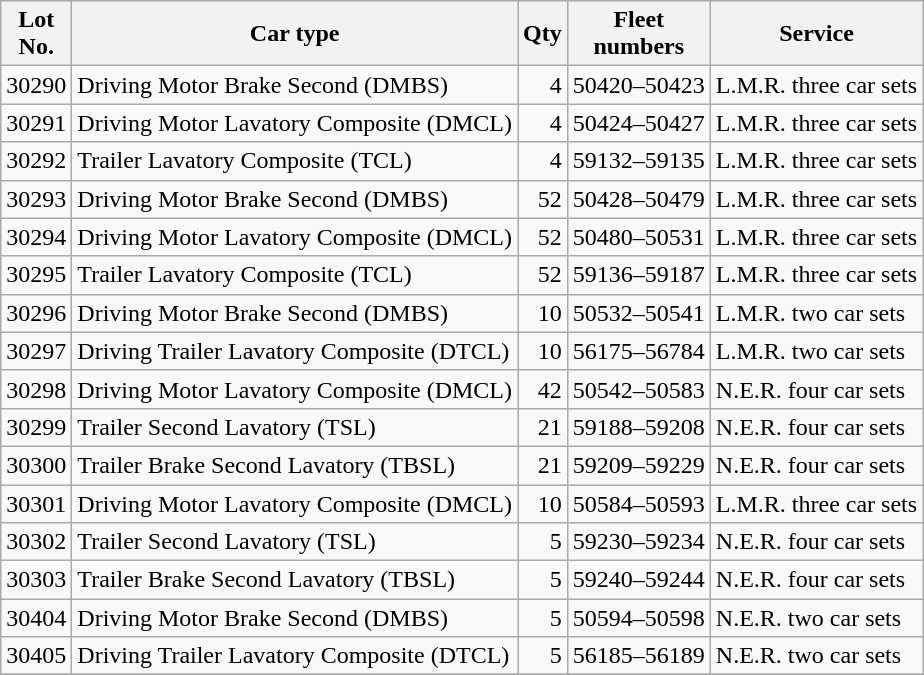<table class="wikitable sortable">
<tr>
<th>Lot<br>No.</th>
<th>Car type</th>
<th>Qty</th>
<th>Fleet<br>numbers</th>
<th>Service</th>
</tr>
<tr>
<td>30290</td>
<td>Driving Motor Brake Second (DMBS)</td>
<td style=text-align:right>4</td>
<td>50420–50423</td>
<td>L.M.R. three car sets</td>
</tr>
<tr>
<td>30291</td>
<td>Driving Motor Lavatory Composite (DMCL)</td>
<td style=text-align:right>4</td>
<td>50424–50427</td>
<td>L.M.R. three car sets</td>
</tr>
<tr>
<td>30292</td>
<td>Trailer Lavatory Composite (TCL)</td>
<td style=text-align:right>4</td>
<td>59132–59135</td>
<td>L.M.R. three car sets</td>
</tr>
<tr>
<td>30293</td>
<td>Driving Motor Brake Second (DMBS)</td>
<td style=text-align:right>52</td>
<td>50428–50479</td>
<td>L.M.R. three car sets</td>
</tr>
<tr>
<td>30294</td>
<td>Driving Motor Lavatory Composite (DMCL)</td>
<td style=text-align:right>52</td>
<td>50480–50531</td>
<td>L.M.R. three car sets</td>
</tr>
<tr>
<td>30295</td>
<td>Trailer Lavatory Composite (TCL)</td>
<td style=text-align:right>52</td>
<td>59136–59187</td>
<td>L.M.R. three car sets</td>
</tr>
<tr>
<td>30296</td>
<td>Driving Motor Brake Second (DMBS)</td>
<td style=text-align:right>10</td>
<td>50532–50541</td>
<td>L.M.R. two car sets</td>
</tr>
<tr>
<td>30297</td>
<td>Driving Trailer Lavatory Composite (DTCL)</td>
<td style=text-align:right>10</td>
<td>56175–56784</td>
<td>L.M.R. two car sets</td>
</tr>
<tr>
<td>30298</td>
<td>Driving Motor Lavatory Composite (DMCL)</td>
<td style=text-align:right>42</td>
<td>50542–50583</td>
<td>N.E.R. four car sets</td>
</tr>
<tr>
<td>30299</td>
<td>Trailer Second Lavatory (TSL)</td>
<td style=text-align:right>21</td>
<td>59188–59208</td>
<td>N.E.R. four car sets</td>
</tr>
<tr>
<td>30300</td>
<td>Trailer Brake Second Lavatory (TBSL)</td>
<td style=text-align:right>21</td>
<td>59209–59229</td>
<td>N.E.R. four car sets</td>
</tr>
<tr>
<td>30301</td>
<td>Driving Motor Lavatory Composite (DMCL)</td>
<td style=text-align:right>10</td>
<td>50584–50593</td>
<td>L.M.R. three car sets</td>
</tr>
<tr>
<td>30302</td>
<td>Trailer Second Lavatory (TSL)</td>
<td style=text-align:right>5</td>
<td>59230–59234</td>
<td>N.E.R. four car sets</td>
</tr>
<tr>
<td>30303</td>
<td>Trailer Brake Second Lavatory (TBSL)</td>
<td style=text-align:right>5</td>
<td>59240–59244</td>
<td>N.E.R. four car sets</td>
</tr>
<tr>
<td>30404</td>
<td>Driving Motor Brake Second (DMBS)</td>
<td style=text-align:right>5</td>
<td>50594–50598</td>
<td>N.E.R. two car sets</td>
</tr>
<tr>
<td>30405</td>
<td>Driving Trailer Lavatory Composite (DTCL)</td>
<td style=text-align:right>5</td>
<td>56185–56189</td>
<td>N.E.R. two car sets</td>
</tr>
<tr>
</tr>
</table>
